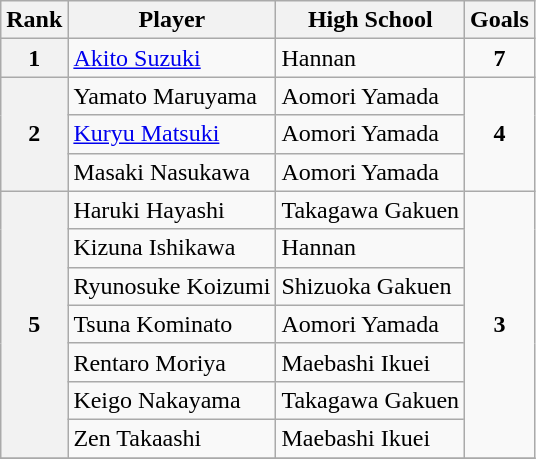<table class="wikitable" style="text-align:center">
<tr>
<th>Rank</th>
<th>Player</th>
<th>High School</th>
<th>Goals</th>
</tr>
<tr>
<th rowspan=1>1</th>
<td align="left"> <a href='#'>Akito Suzuki</a></td>
<td align="left">Hannan</td>
<td rowspan=1><strong>7</strong></td>
</tr>
<tr>
<th rowspan=3>2</th>
<td align="left"> Yamato Maruyama</td>
<td align="left">Aomori Yamada</td>
<td rowspan=3><strong>4</strong></td>
</tr>
<tr>
<td align="left"> <a href='#'>Kuryu Matsuki</a></td>
<td align="left">Aomori Yamada</td>
</tr>
<tr>
<td align="left"> Masaki Nasukawa</td>
<td align="left">Aomori Yamada</td>
</tr>
<tr>
<th rowspan=7>5</th>
<td align="left"> Haruki Hayashi</td>
<td align="left">Takagawa Gakuen</td>
<td rowspan=7><strong>3</strong></td>
</tr>
<tr>
<td align="left"> Kizuna Ishikawa</td>
<td align="left">Hannan</td>
</tr>
<tr>
<td align="left"> Ryunosuke Koizumi</td>
<td align="left">Shizuoka Gakuen</td>
</tr>
<tr>
<td align="left"> Tsuna Kominato</td>
<td align="left">Aomori Yamada</td>
</tr>
<tr>
<td align="left"> Rentaro Moriya</td>
<td align="left">Maebashi Ikuei</td>
</tr>
<tr>
<td align="left"> Keigo Nakayama</td>
<td align="left">Takagawa Gakuen</td>
</tr>
<tr>
<td align="left"> Zen Takaashi</td>
<td align="left">Maebashi Ikuei</td>
</tr>
<tr>
</tr>
</table>
